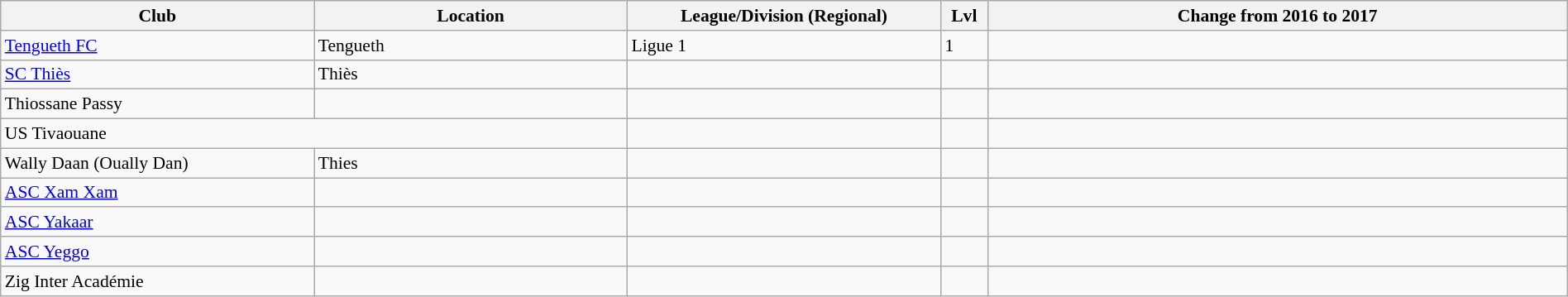<table class="wikitable sortable" width=100% style="font-size:90%">
<tr>
<th width=20%>Club</th>
<th width=20%>Location</th>
<th width=20%>League/Division (Regional)</th>
<th width=3%>Lvl</th>
<th width=37%>Change from 2016 to 2017</th>
</tr>
<tr>
<td><a href='#'>Tengueth FC</a></td>
<td>Tengueth</td>
<td>Ligue 1</td>
<td>1</td>
<td></td>
</tr>
<tr>
<td><a href='#'>SC Thiès</a></td>
<td>Thiès</td>
<td></td>
<td></td>
<td></td>
</tr>
<tr>
<td>Thiossane Passy</td>
<td></td>
<td></td>
<td></td>
<td></td>
</tr>
<tr>
<td colspan=2>US Tivaouane</td>
<td></td>
<td></td>
<td></td>
</tr>
<tr>
<td>Wally Daan (Oually Dan)</td>
<td>Thies</td>
<td></td>
<td></td>
<td></td>
</tr>
<tr>
<td><a href='#'>ASC Xam Xam</a></td>
<td></td>
<td></td>
<td></td>
<td></td>
</tr>
<tr>
<td><a href='#'>ASC Yakaar</a></td>
<td></td>
<td></td>
<td></td>
<td></td>
</tr>
<tr>
<td><a href='#'>ASC Yeggo</a></td>
<td></td>
<td></td>
<td></td>
<td></td>
</tr>
<tr>
<td>Zig Inter Académie</td>
<td></td>
<td></td>
<td></td>
<td></td>
</tr>
</table>
